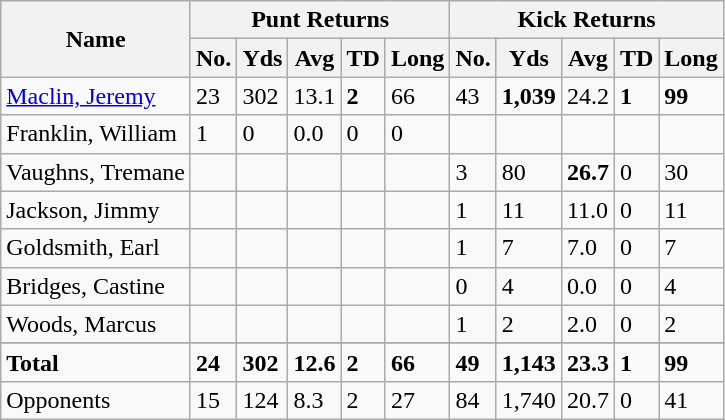<table class="wikitable" style="white-space:nowrap">
<tr>
<th rowspan="2">Name</th>
<th colspan="5">Punt Returns</th>
<th colspan="5">Kick Returns</th>
</tr>
<tr>
<th>No.</th>
<th>Yds</th>
<th>Avg</th>
<th>TD</th>
<th>Long</th>
<th>No.</th>
<th>Yds</th>
<th>Avg</th>
<th>TD</th>
<th>Long</th>
</tr>
<tr>
<td><a href='#'>Maclin, Jeremy</a></td>
<td>23</td>
<td>302</td>
<td>13.1</td>
<td><strong>2</strong></td>
<td>66</td>
<td>43</td>
<td><strong>1,039</strong></td>
<td>24.2</td>
<td><strong>1</strong></td>
<td><strong>99</strong></td>
</tr>
<tr>
<td>Franklin, William</td>
<td>1</td>
<td>0</td>
<td>0.0</td>
<td>0</td>
<td>0</td>
<td></td>
<td></td>
<td></td>
<td></td>
<td></td>
</tr>
<tr>
<td>Vaughns, Tremane</td>
<td></td>
<td></td>
<td></td>
<td></td>
<td></td>
<td>3</td>
<td>80</td>
<td><strong>26.7</strong></td>
<td>0</td>
<td>30</td>
</tr>
<tr>
<td>Jackson, Jimmy</td>
<td></td>
<td></td>
<td></td>
<td></td>
<td></td>
<td>1</td>
<td>11</td>
<td>11.0</td>
<td>0</td>
<td>11</td>
</tr>
<tr>
<td>Goldsmith, Earl</td>
<td></td>
<td></td>
<td></td>
<td></td>
<td></td>
<td>1</td>
<td>7</td>
<td>7.0</td>
<td>0</td>
<td>7</td>
</tr>
<tr>
<td>Bridges, Castine</td>
<td></td>
<td></td>
<td></td>
<td></td>
<td></td>
<td>0</td>
<td>4</td>
<td>0.0</td>
<td>0</td>
<td>4</td>
</tr>
<tr>
<td>Woods, Marcus</td>
<td></td>
<td></td>
<td></td>
<td></td>
<td></td>
<td>1</td>
<td>2</td>
<td>2.0</td>
<td>0</td>
<td>2</td>
</tr>
<tr>
</tr>
<tr style="font-weight:bold;">
<td>Total</td>
<td>24</td>
<td>302</td>
<td>12.6</td>
<td>2</td>
<td>66</td>
<td>49</td>
<td>1,143</td>
<td>23.3</td>
<td>1</td>
<td>99</td>
</tr>
<tr>
<td>Opponents</td>
<td>15</td>
<td>124</td>
<td>8.3</td>
<td>2</td>
<td>27</td>
<td>84</td>
<td>1,740</td>
<td>20.7</td>
<td>0</td>
<td>41</td>
</tr>
</table>
